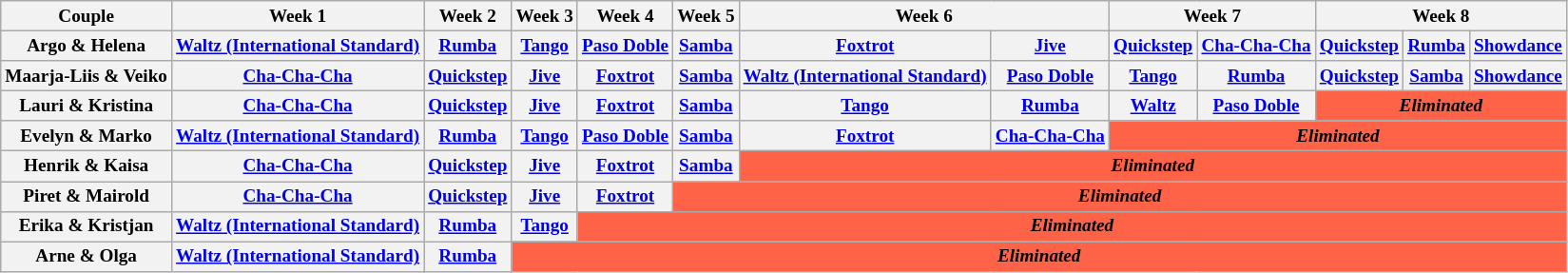<table class="wikitable" style="font-size:80%">
<tr>
<th>Couple</th>
<th>Week 1</th>
<th>Week 2</th>
<th>Week 3</th>
<th>Week 4</th>
<th>Week 5</th>
<th colspan=2>Week 6</th>
<th colspan=2>Week 7</th>
<th colspan=3>Week 8</th>
</tr>
<tr>
<th>Argo & Helena</th>
<th><a href='#'>Waltz (International Standard)</a></th>
<th><a href='#'>Rumba</a></th>
<th><a href='#'>Tango</a></th>
<th><a href='#'>Paso Doble</a></th>
<th><a href='#'>Samba</a></th>
<th><a href='#'>Foxtrot</a></th>
<th><a href='#'>Jive</a></th>
<th><a href='#'>Quickstep</a></th>
<th><a href='#'>Cha-Cha-Cha</a></th>
<th><a href='#'>Quickstep</a></th>
<th><a href='#'>Rumba</a></th>
<th><a href='#'>Showdance</a></th>
</tr>
<tr>
<th>Maarja-Liis & Veiko</th>
<th><a href='#'>Cha-Cha-Cha</a></th>
<th><a href='#'>Quickstep</a></th>
<th><a href='#'>Jive</a></th>
<th><a href='#'>Foxtrot</a></th>
<th><a href='#'>Samba</a></th>
<th><a href='#'>Waltz (International Standard)</a></th>
<th><a href='#'>Paso Doble</a></th>
<th><a href='#'>Tango</a></th>
<th><a href='#'>Rumba</a></th>
<th><a href='#'>Quickstep</a></th>
<th><a href='#'>Samba</a></th>
<th><a href='#'>Showdance</a></th>
</tr>
<tr>
<th>Lauri & Kristina</th>
<th><a href='#'>Cha-Cha-Cha</a></th>
<th><a href='#'>Quickstep</a></th>
<th><a href='#'>Jive</a></th>
<th><a href='#'>Foxtrot</a></th>
<th><a href='#'>Samba</a></th>
<th><a href='#'>Tango</a></th>
<th><a href='#'>Rumba</a></th>
<th><a href='#'>Waltz</a></th>
<th><a href='#'>Paso Doble</a></th>
<th style="background:tomato;" align="center" colspan="4"><em>Eliminated</em></th>
</tr>
<tr>
<th>Evelyn & Marko</th>
<th><a href='#'>Waltz (International Standard)</a></th>
<th><a href='#'>Rumba</a></th>
<th><a href='#'>Tango</a></th>
<th><a href='#'>Paso Doble</a></th>
<th><a href='#'>Samba</a></th>
<th><a href='#'>Foxtrot</a></th>
<th><a href='#'>Cha-Cha-Cha</a></th>
<th colspan="5" style="background:tomato;" align="center"><em>Eliminated</em></th>
</tr>
<tr>
<th>Henrik & Kaisa</th>
<th><a href='#'>Cha-Cha-Cha</a></th>
<th><a href='#'>Quickstep</a></th>
<th><a href='#'>Jive</a></th>
<th><a href='#'>Foxtrot</a></th>
<th><a href='#'>Samba</a></th>
<th style="background:tomato;" align="center" colspan="7"><em>Eliminated</em></th>
</tr>
<tr>
<th>Piret & Mairold</th>
<th><a href='#'>Cha-Cha-Cha</a></th>
<th><a href='#'>Quickstep</a></th>
<th><a href='#'>Jive</a></th>
<th><a href='#'>Foxtrot</a></th>
<th style="background:tomato;" align="center" colspan="9"><em>Eliminated</em></th>
</tr>
<tr>
<th>Erika & Kristjan</th>
<th><a href='#'>Waltz (International Standard)</a></th>
<th><a href='#'>Rumba</a></th>
<th><a href='#'>Tango</a></th>
<th style="background:tomato;" align="center" colspan="11"><em>Eliminated</em></th>
</tr>
<tr>
<th>Arne & Olga</th>
<th><a href='#'>Waltz (International Standard)</a></th>
<th><a href='#'>Rumba</a></th>
<th style="background:tomato;" align="center" colspan="13"><em>Eliminated</em></th>
</tr>
</table>
